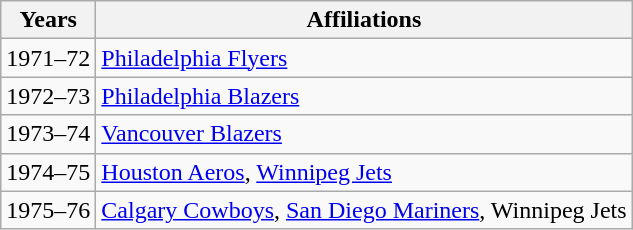<table class="wikitable">
<tr>
<th>Years</th>
<th>Affiliations</th>
</tr>
<tr>
<td>1971–72</td>
<td><a href='#'>Philadelphia Flyers</a></td>
</tr>
<tr>
<td>1972–73</td>
<td><a href='#'>Philadelphia Blazers</a></td>
</tr>
<tr>
<td>1973–74</td>
<td><a href='#'>Vancouver Blazers</a></td>
</tr>
<tr>
<td>1974–75</td>
<td><a href='#'>Houston Aeros</a>, <a href='#'>Winnipeg Jets</a></td>
</tr>
<tr>
<td>1975–76</td>
<td><a href='#'>Calgary Cowboys</a>, <a href='#'>San Diego Mariners</a>, Winnipeg Jets</td>
</tr>
</table>
